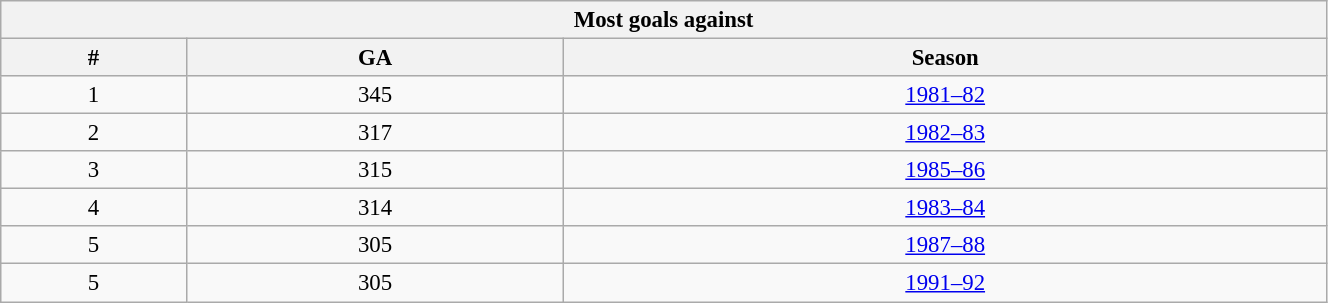<table class="wikitable" style="text-align: center; font-size: 95%" width="70%">
<tr>
<th colspan="3">Most goals against</th>
</tr>
<tr>
<th>#</th>
<th>GA</th>
<th>Season</th>
</tr>
<tr>
<td>1</td>
<td>345</td>
<td><a href='#'>1981–82</a></td>
</tr>
<tr>
<td>2</td>
<td>317</td>
<td><a href='#'>1982–83</a></td>
</tr>
<tr>
<td>3</td>
<td>315</td>
<td><a href='#'>1985–86</a></td>
</tr>
<tr>
<td>4</td>
<td>314</td>
<td><a href='#'>1983–84</a></td>
</tr>
<tr>
<td>5</td>
<td>305</td>
<td><a href='#'>1987–88</a></td>
</tr>
<tr>
<td>5</td>
<td>305</td>
<td><a href='#'>1991–92</a></td>
</tr>
</table>
